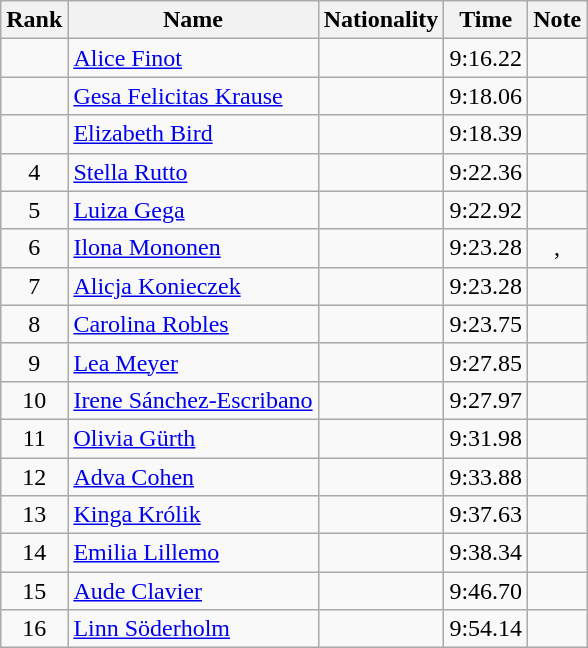<table class="wikitable sortable" style="text-align:center">
<tr>
<th>Rank</th>
<th>Name</th>
<th>Nationality</th>
<th>Time</th>
<th>Note</th>
</tr>
<tr>
<td></td>
<td align="left"><a href='#'>Alice Finot</a></td>
<td align="left"></td>
<td>9:16.22</td>
<td></td>
</tr>
<tr>
<td></td>
<td align="left"><a href='#'>Gesa Felicitas Krause</a></td>
<td align="left"></td>
<td>9:18.06</td>
<td></td>
</tr>
<tr>
<td></td>
<td align="left"><a href='#'>Elizabeth Bird</a></td>
<td align="left"></td>
<td>9:18.39</td>
<td></td>
</tr>
<tr>
<td>4</td>
<td align="left"><a href='#'>Stella Rutto</a></td>
<td align="left"></td>
<td>9:22.36</td>
<td></td>
</tr>
<tr>
<td>5</td>
<td align="left"><a href='#'>Luiza Gega</a></td>
<td align="left"></td>
<td>9:22.92</td>
<td></td>
</tr>
<tr>
<td>6</td>
<td align="left"><a href='#'>Ilona Mononen</a></td>
<td align="left"></td>
<td>9:23.28</td>
<td>, </td>
</tr>
<tr>
<td>7</td>
<td align="left"><a href='#'>Alicja Konieczek</a></td>
<td align="left"></td>
<td>9:23.28</td>
<td></td>
</tr>
<tr>
<td>8</td>
<td align="left"><a href='#'>Carolina Robles</a></td>
<td align="left"></td>
<td>9:23.75</td>
<td></td>
</tr>
<tr>
<td>9</td>
<td align="left"><a href='#'>Lea Meyer</a></td>
<td align="left"></td>
<td>9:27.85</td>
<td></td>
</tr>
<tr>
<td>10</td>
<td align="left"><a href='#'>Irene Sánchez-Escribano</a></td>
<td align="left"></td>
<td>9:27.97</td>
<td></td>
</tr>
<tr>
<td>11</td>
<td align="left"><a href='#'>Olivia Gürth</a></td>
<td align="left"></td>
<td>9:31.98</td>
<td></td>
</tr>
<tr>
<td>12</td>
<td align="left"><a href='#'>Adva Cohen</a></td>
<td align="left"></td>
<td>9:33.88</td>
<td></td>
</tr>
<tr>
<td>13</td>
<td align="left"><a href='#'>Kinga Królik</a></td>
<td align="left"></td>
<td>9:37.63</td>
<td></td>
</tr>
<tr>
<td>14</td>
<td align="left"><a href='#'>Emilia Lillemo</a></td>
<td align="left"></td>
<td>9:38.34</td>
<td></td>
</tr>
<tr>
<td>15</td>
<td align="left"><a href='#'>Aude Clavier</a></td>
<td align="left"></td>
<td>9:46.70</td>
<td></td>
</tr>
<tr>
<td>16</td>
<td align="left"><a href='#'>Linn Söderholm</a></td>
<td align="left"></td>
<td>9:54.14</td>
<td></td>
</tr>
</table>
